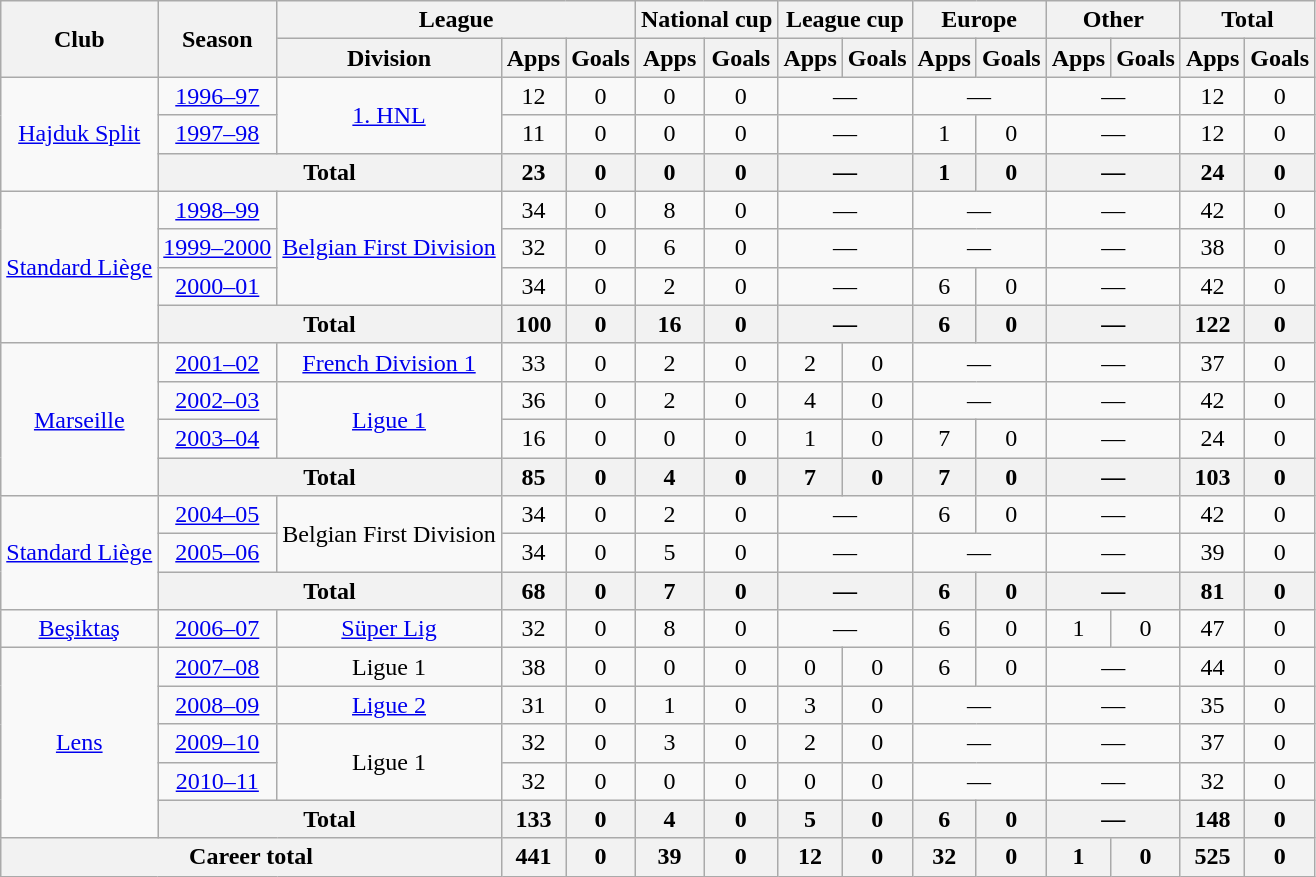<table class="wikitable" style="text-align: center;">
<tr>
<th rowspan="2">Club</th>
<th rowspan="2">Season</th>
<th colspan="3">League</th>
<th colspan="2">National cup</th>
<th colspan="2">League cup</th>
<th colspan="2">Europe</th>
<th colspan="2">Other</th>
<th colspan="2">Total</th>
</tr>
<tr>
<th>Division</th>
<th>Apps</th>
<th>Goals</th>
<th>Apps</th>
<th>Goals</th>
<th>Apps</th>
<th>Goals</th>
<th>Apps</th>
<th>Goals</th>
<th>Apps</th>
<th>Goals</th>
<th>Apps</th>
<th>Goals</th>
</tr>
<tr>
<td rowspan="3"><a href='#'>Hajduk Split</a></td>
<td><a href='#'>1996–97</a></td>
<td rowspan="2"><a href='#'>1. HNL</a></td>
<td>12</td>
<td>0</td>
<td>0</td>
<td>0</td>
<td colspan="2">—</td>
<td colspan="2">—</td>
<td colspan="2">—</td>
<td>12</td>
<td>0</td>
</tr>
<tr>
<td><a href='#'>1997–98</a></td>
<td>11</td>
<td>0</td>
<td>0</td>
<td>0</td>
<td colspan="2">—</td>
<td>1</td>
<td>0</td>
<td colspan="2">—</td>
<td>12</td>
<td>0</td>
</tr>
<tr>
<th colspan="2">Total</th>
<th>23</th>
<th>0</th>
<th>0</th>
<th>0</th>
<th colspan="2">—</th>
<th>1</th>
<th>0</th>
<th colspan="2">—</th>
<th>24</th>
<th>0</th>
</tr>
<tr>
<td rowspan="4"><a href='#'>Standard Liège</a></td>
<td><a href='#'>1998–99</a></td>
<td rowspan="3"><a href='#'>Belgian First Division</a></td>
<td>34</td>
<td>0</td>
<td>8</td>
<td>0</td>
<td colspan="2">—</td>
<td colspan="2">—</td>
<td colspan="2">—</td>
<td>42</td>
<td>0</td>
</tr>
<tr>
<td><a href='#'>1999–2000</a></td>
<td>32</td>
<td>0</td>
<td>6</td>
<td>0</td>
<td colspan="2">—</td>
<td colspan="2">—</td>
<td colspan="2">—</td>
<td>38</td>
<td>0</td>
</tr>
<tr>
<td><a href='#'>2000–01</a></td>
<td>34</td>
<td>0</td>
<td>2</td>
<td>0</td>
<td colspan="2">—</td>
<td>6</td>
<td>0</td>
<td colspan="2">—</td>
<td>42</td>
<td>0</td>
</tr>
<tr>
<th colspan="2">Total</th>
<th>100</th>
<th>0</th>
<th>16</th>
<th>0</th>
<th colspan="2">—</th>
<th>6</th>
<th>0</th>
<th colspan="2">—</th>
<th>122</th>
<th>0</th>
</tr>
<tr>
<td rowspan="4"><a href='#'>Marseille</a></td>
<td><a href='#'>2001–02</a></td>
<td><a href='#'>French Division 1</a></td>
<td>33</td>
<td>0</td>
<td>2</td>
<td>0</td>
<td>2</td>
<td>0</td>
<td colspan="2">—</td>
<td colspan="2">—</td>
<td>37</td>
<td>0</td>
</tr>
<tr>
<td><a href='#'>2002–03</a></td>
<td rowspan="2"><a href='#'>Ligue 1</a></td>
<td>36</td>
<td>0</td>
<td>2</td>
<td>0</td>
<td>4</td>
<td>0</td>
<td colspan="2">—</td>
<td colspan="2">—</td>
<td>42</td>
<td>0</td>
</tr>
<tr>
<td><a href='#'>2003–04</a></td>
<td>16</td>
<td>0</td>
<td>0</td>
<td>0</td>
<td>1</td>
<td>0</td>
<td>7</td>
<td>0</td>
<td colspan="2">—</td>
<td>24</td>
<td>0</td>
</tr>
<tr>
<th colspan="2">Total</th>
<th>85</th>
<th>0</th>
<th>4</th>
<th>0</th>
<th>7</th>
<th>0</th>
<th>7</th>
<th>0</th>
<th colspan="2">—</th>
<th>103</th>
<th>0</th>
</tr>
<tr>
<td rowspan="3"><a href='#'>Standard Liège</a></td>
<td><a href='#'>2004–05</a></td>
<td rowspan="2">Belgian First Division</td>
<td>34</td>
<td>0</td>
<td>2</td>
<td>0</td>
<td colspan="2">—</td>
<td>6</td>
<td>0</td>
<td colspan="2">—</td>
<td>42</td>
<td>0</td>
</tr>
<tr>
<td><a href='#'>2005–06</a></td>
<td>34</td>
<td>0</td>
<td>5</td>
<td>0</td>
<td colspan="2">—</td>
<td colspan="2">—</td>
<td colspan="2">—</td>
<td>39</td>
<td>0</td>
</tr>
<tr>
<th colspan="2">Total</th>
<th>68</th>
<th>0</th>
<th>7</th>
<th>0</th>
<th colspan="2">—</th>
<th>6</th>
<th>0</th>
<th colspan="2">—</th>
<th>81</th>
<th>0</th>
</tr>
<tr>
<td><a href='#'>Beşiktaş</a></td>
<td><a href='#'>2006–07</a></td>
<td><a href='#'>Süper Lig</a></td>
<td>32</td>
<td>0</td>
<td>8</td>
<td>0</td>
<td colspan="2">—</td>
<td>6</td>
<td>0</td>
<td>1</td>
<td>0</td>
<td>47</td>
<td>0</td>
</tr>
<tr>
<td rowspan="5"><a href='#'>Lens</a></td>
<td><a href='#'>2007–08</a></td>
<td>Ligue 1</td>
<td>38</td>
<td>0</td>
<td>0</td>
<td>0</td>
<td>0</td>
<td>0</td>
<td>6</td>
<td>0</td>
<td colspan="2">—</td>
<td>44</td>
<td>0</td>
</tr>
<tr>
<td><a href='#'>2008–09</a></td>
<td><a href='#'>Ligue 2</a></td>
<td>31</td>
<td>0</td>
<td>1</td>
<td>0</td>
<td>3</td>
<td>0</td>
<td colspan="2">—</td>
<td colspan="2">—</td>
<td>35</td>
<td>0</td>
</tr>
<tr>
<td><a href='#'>2009–10</a></td>
<td rowspan="2">Ligue 1</td>
<td>32</td>
<td>0</td>
<td>3</td>
<td>0</td>
<td>2</td>
<td>0</td>
<td colspan="2">—</td>
<td colspan="2">—</td>
<td>37</td>
<td>0</td>
</tr>
<tr>
<td><a href='#'>2010–11</a></td>
<td>32</td>
<td>0</td>
<td>0</td>
<td>0</td>
<td>0</td>
<td>0</td>
<td colspan="2">—</td>
<td colspan="2">—</td>
<td>32</td>
<td>0</td>
</tr>
<tr>
<th colspan="2">Total</th>
<th>133</th>
<th>0</th>
<th>4</th>
<th>0</th>
<th>5</th>
<th>0</th>
<th>6</th>
<th>0</th>
<th colspan="2">—</th>
<th>148</th>
<th>0</th>
</tr>
<tr>
<th colspan="3">Career total</th>
<th>441</th>
<th>0</th>
<th>39</th>
<th>0</th>
<th>12</th>
<th>0</th>
<th>32</th>
<th>0</th>
<th>1</th>
<th>0</th>
<th>525</th>
<th>0</th>
</tr>
</table>
